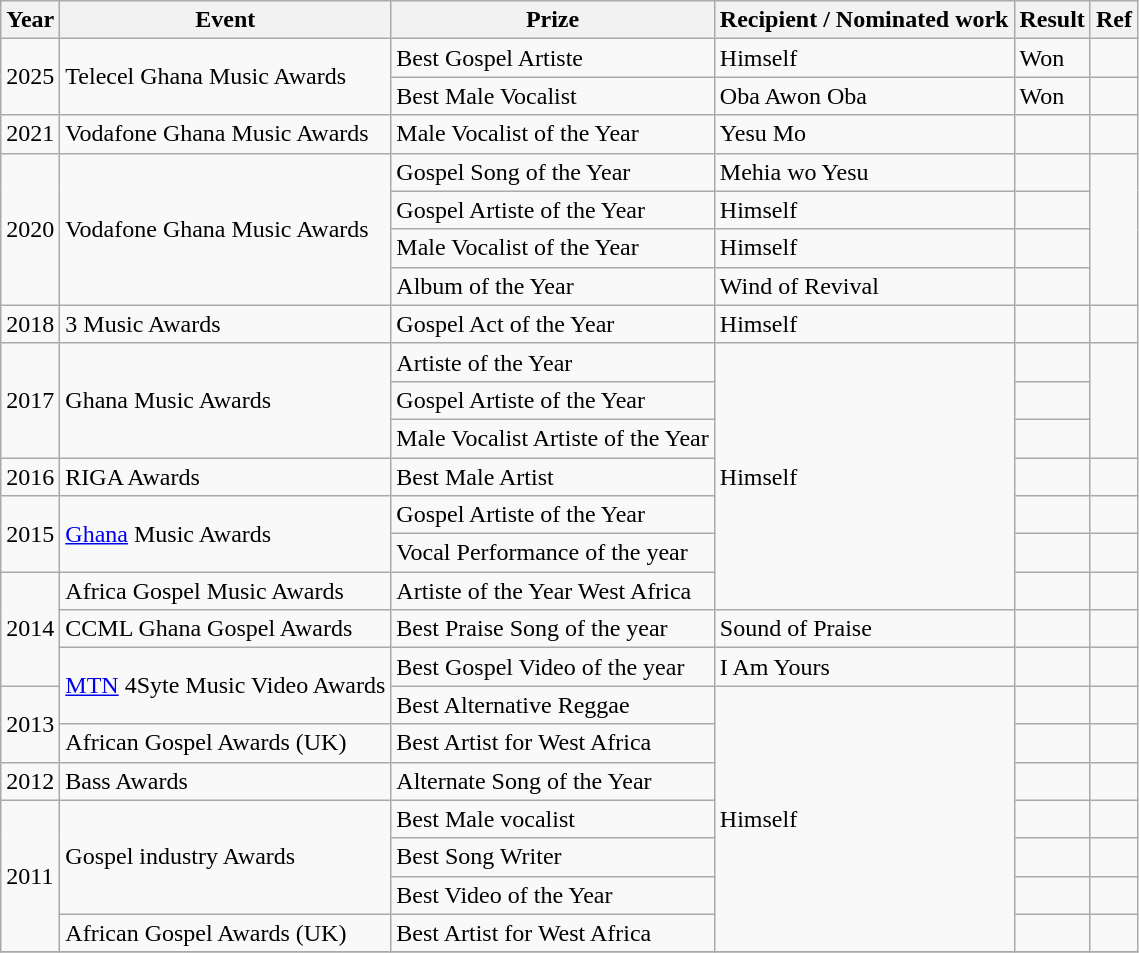<table class="wikitable">
<tr>
<th>Year</th>
<th>Event</th>
<th>Prize</th>
<th>Recipient / Nominated work</th>
<th>Result</th>
<th>Ref</th>
</tr>
<tr>
<td rowspan="2">2025</td>
<td rowspan="2">Telecel Ghana Music Awards</td>
<td>Best Gospel Artiste</td>
<td>Himself</td>
<td>Won</td>
<td></td>
</tr>
<tr>
<td>Best Male Vocalist</td>
<td>Oba Awon Oba</td>
<td>Won</td>
<td></td>
</tr>
<tr>
<td>2021</td>
<td>Vodafone Ghana Music Awards</td>
<td>Male Vocalist of the Year</td>
<td>Yesu Mo</td>
<td></td>
<td></td>
</tr>
<tr>
<td rowspan="4">2020</td>
<td rowspan="4">Vodafone Ghana Music Awards</td>
<td>Gospel Song of the Year</td>
<td>Mehia wo Yesu</td>
<td></td>
<td rowspan="4"></td>
</tr>
<tr>
<td>Gospel Artiste of the Year</td>
<td>Himself</td>
<td></td>
</tr>
<tr>
<td>Male Vocalist of the Year</td>
<td>Himself</td>
<td></td>
</tr>
<tr>
<td>Album of the Year</td>
<td>Wind of Revival</td>
<td></td>
</tr>
<tr>
<td rowspan="1">2018</td>
<td rowspan="1">3 Music Awards</td>
<td>Gospel Act of the Year</td>
<td rowspan="1">Himself</td>
<td></td>
<td></td>
</tr>
<tr>
<td rowspan="3">2017</td>
<td rowspan="3">Ghana Music Awards</td>
<td>Artiste of the Year</td>
<td rowspan="7">Himself</td>
<td></td>
<td rowspan="3"></td>
</tr>
<tr>
<td>Gospel Artiste of the Year</td>
<td></td>
</tr>
<tr>
<td>Male Vocalist Artiste of the Year</td>
<td></td>
</tr>
<tr>
<td>2016</td>
<td>RIGA Awards</td>
<td>Best Male Artist</td>
<td></td>
<td></td>
</tr>
<tr>
<td rowspan="2">2015</td>
<td rowspan="2"><a href='#'>Ghana</a> Music Awards</td>
<td>Gospel Artiste of the Year</td>
<td></td>
<td></td>
</tr>
<tr>
<td>Vocal Performance of the year</td>
<td></td>
<td></td>
</tr>
<tr>
<td rowspan="3">2014</td>
<td>Africa Gospel Music Awards</td>
<td>Artiste of the Year West Africa</td>
<td></td>
<td></td>
</tr>
<tr>
<td>CCML Ghana Gospel Awards</td>
<td>Best Praise Song of the year</td>
<td>Sound of Praise</td>
<td></td>
<td></td>
</tr>
<tr>
<td rowspan="2"><a href='#'>MTN</a> 4Syte Music Video Awards</td>
<td>Best Gospel Video of the year</td>
<td>I Am Yours</td>
<td></td>
<td></td>
</tr>
<tr>
<td rowspan="2">2013</td>
<td>Best Alternative Reggae</td>
<td rowspan="7">Himself</td>
<td></td>
<td></td>
</tr>
<tr>
<td>African Gospel Awards (UK)</td>
<td>Best Artist for West Africa</td>
<td></td>
<td></td>
</tr>
<tr>
<td>2012</td>
<td>Bass Awards</td>
<td>Alternate Song of the Year</td>
<td></td>
<td></td>
</tr>
<tr>
<td rowspan="4">2011</td>
<td rowspan="3">Gospel industry Awards</td>
<td>Best Male vocalist</td>
<td></td>
<td></td>
</tr>
<tr>
<td>Best Song Writer</td>
<td></td>
<td></td>
</tr>
<tr>
<td>Best Video of the Year</td>
<td></td>
<td></td>
</tr>
<tr>
<td>African Gospel Awards (UK)</td>
<td>Best Artist for West Africa</td>
<td></td>
<td></td>
</tr>
<tr>
</tr>
</table>
